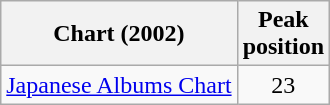<table class="wikitable sortable">
<tr>
<th>Chart (2002)</th>
<th>Peak<br>position</th>
</tr>
<tr>
<td><a href='#'>Japanese Albums Chart</a></td>
<td style="text-align:center;">23</td>
</tr>
</table>
